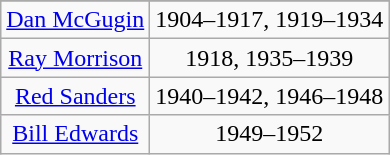<table class="wikitable" style="text-align:center">
<tr>
</tr>
<tr>
<td><a href='#'>Dan McGugin</a></td>
<td>1904–1917, 1919–1934</td>
</tr>
<tr>
<td><a href='#'>Ray Morrison</a></td>
<td>1918, 1935–1939</td>
</tr>
<tr>
<td><a href='#'>Red Sanders</a></td>
<td>1940–1942, 1946–1948</td>
</tr>
<tr>
<td><a href='#'>Bill Edwards</a></td>
<td>1949–1952</td>
</tr>
</table>
